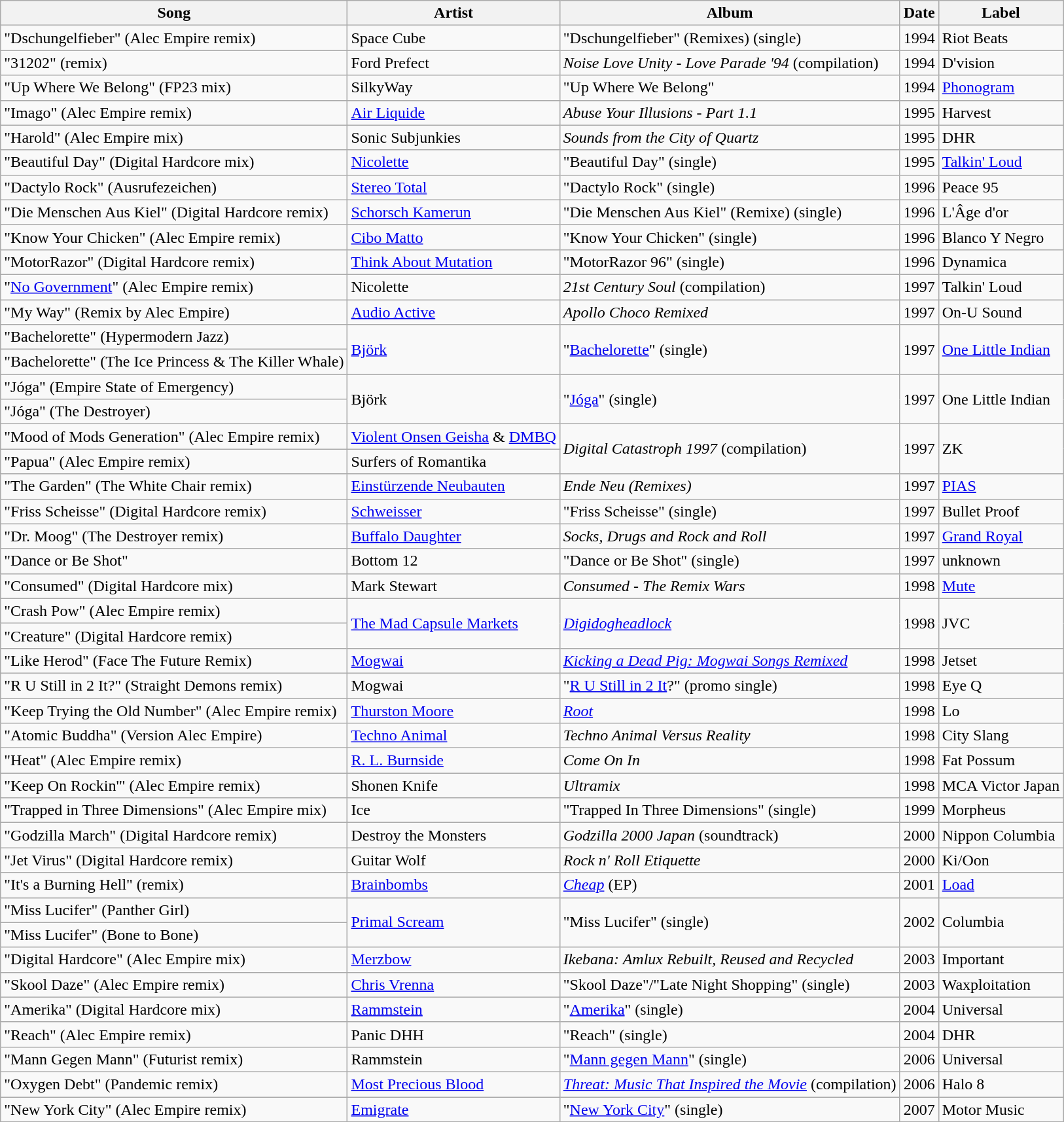<table class="wikitable">
<tr>
<th>Song</th>
<th>Artist</th>
<th>Album</th>
<th>Date</th>
<th>Label</th>
</tr>
<tr>
<td>"Dschungelfieber" (Alec Empire remix)</td>
<td>Space Cube</td>
<td>"Dschungelfieber" (Remixes) (single)</td>
<td>1994</td>
<td>Riot Beats</td>
</tr>
<tr>
<td>"31202" (remix)</td>
<td>Ford Prefect</td>
<td><em>Noise Love Unity - Love Parade '94</em> (compilation)</td>
<td>1994</td>
<td>D'vision</td>
</tr>
<tr>
<td>"Up Where We Belong" (FP23 mix)</td>
<td>SilkyWay</td>
<td>"Up Where We Belong"</td>
<td>1994</td>
<td><a href='#'>Phonogram</a></td>
</tr>
<tr>
<td>"Imago" (Alec Empire remix)</td>
<td><a href='#'>Air Liquide</a></td>
<td><em>Abuse Your Illusions - Part 1.1</em></td>
<td>1995</td>
<td>Harvest</td>
</tr>
<tr>
<td>"Harold" (Alec Empire mix)</td>
<td>Sonic Subjunkies</td>
<td><em>Sounds from the City of Quartz</em></td>
<td>1995</td>
<td>DHR</td>
</tr>
<tr>
<td>"Beautiful Day" (Digital Hardcore mix)</td>
<td><a href='#'>Nicolette</a></td>
<td>"Beautiful Day" (single)</td>
<td>1995</td>
<td><a href='#'>Talkin' Loud</a></td>
</tr>
<tr>
<td>"Dactylo Rock" (Ausrufezeichen)</td>
<td><a href='#'>Stereo Total</a></td>
<td>"Dactylo Rock" (single)</td>
<td>1996</td>
<td>Peace 95</td>
</tr>
<tr>
<td>"Die Menschen Aus Kiel" (Digital Hardcore remix)</td>
<td><a href='#'>Schorsch Kamerun</a></td>
<td>"Die Menschen Aus Kiel" (Remixe) (single)</td>
<td>1996</td>
<td>L'Âge d'or</td>
</tr>
<tr>
<td>"Know Your Chicken" (Alec Empire remix)</td>
<td><a href='#'>Cibo Matto</a></td>
<td>"Know Your Chicken" (single)</td>
<td>1996</td>
<td>Blanco Y Negro</td>
</tr>
<tr>
<td>"MotorRazor" (Digital Hardcore remix)</td>
<td><a href='#'>Think About Mutation</a></td>
<td>"MotorRazor 96" (single)</td>
<td>1996</td>
<td>Dynamica</td>
</tr>
<tr>
<td>"<a href='#'>No Government</a>" (Alec Empire remix)</td>
<td>Nicolette</td>
<td><em>21st Century Soul</em> (compilation)</td>
<td>1997</td>
<td>Talkin' Loud</td>
</tr>
<tr>
<td>"My Way" (Remix by Alec Empire)</td>
<td><a href='#'>Audio Active</a></td>
<td><em>Apollo Choco Remixed</em></td>
<td>1997</td>
<td>On-U Sound</td>
</tr>
<tr>
<td>"Bachelorette" (Hypermodern Jazz)</td>
<td rowspan="2"><a href='#'>Björk</a></td>
<td rowspan="2">"<a href='#'>Bachelorette</a>" (single)</td>
<td rowspan="2">1997</td>
<td rowspan="2"><a href='#'>One Little Indian</a></td>
</tr>
<tr>
<td>"Bachelorette" (The Ice Princess & The Killer Whale)</td>
</tr>
<tr>
<td>"Jóga" (Empire State of Emergency)<br></td>
<td rowspan="2">Björk</td>
<td rowspan="2">"<a href='#'>Jóga</a>" (single)</td>
<td rowspan="2">1997</td>
<td rowspan="2">One Little Indian</td>
</tr>
<tr>
<td>"Jóga" (The Destroyer)</td>
</tr>
<tr>
<td>"Mood of Mods Generation" (Alec Empire remix)</td>
<td><a href='#'>Violent Onsen Geisha</a> & <a href='#'>DMBQ</a></td>
<td rowspan="2"><em>Digital Catastroph 1997</em> (compilation)</td>
<td rowspan="2">1997</td>
<td rowspan="2">ZK</td>
</tr>
<tr>
<td>"Papua" (Alec Empire remix)</td>
<td>Surfers of Romantika</td>
</tr>
<tr>
<td>"The Garden" (The White Chair remix)</td>
<td><a href='#'>Einstürzende Neubauten</a></td>
<td><em>Ende Neu (Remixes)</em></td>
<td>1997</td>
<td><a href='#'>PIAS</a></td>
</tr>
<tr>
<td>"Friss Scheisse" (Digital Hardcore remix)</td>
<td><a href='#'>Schweisser</a></td>
<td>"Friss Scheisse" (single)</td>
<td>1997</td>
<td>Bullet Proof</td>
</tr>
<tr>
<td>"Dr. Moog" (The Destroyer remix)</td>
<td><a href='#'>Buffalo Daughter</a></td>
<td><em>Socks, Drugs and Rock and Roll</em></td>
<td>1997</td>
<td><a href='#'>Grand Royal</a></td>
</tr>
<tr>
<td>"Dance or Be Shot"</td>
<td>Bottom 12</td>
<td>"Dance or Be Shot" (single)</td>
<td>1997</td>
<td>unknown</td>
</tr>
<tr>
<td>"Consumed" (Digital Hardcore mix)</td>
<td>Mark Stewart</td>
<td><em>Consumed - The Remix Wars</em></td>
<td>1998</td>
<td><a href='#'>Mute</a></td>
</tr>
<tr>
<td>"Crash Pow" (Alec Empire remix)</td>
<td rowspan="2"><a href='#'>The Mad Capsule Markets</a></td>
<td rowspan="2"><em><a href='#'>Digidogheadlock</a></em></td>
<td rowspan="2">1998</td>
<td rowspan="2">JVC</td>
</tr>
<tr>
<td>"Creature" (Digital Hardcore remix)</td>
</tr>
<tr>
<td>"Like Herod" (Face The Future Remix)</td>
<td><a href='#'>Mogwai</a></td>
<td><em><a href='#'>Kicking a Dead Pig: Mogwai Songs Remixed</a></em></td>
<td>1998</td>
<td>Jetset</td>
</tr>
<tr>
<td>"R U Still in 2 It?" (Straight Demons remix)</td>
<td>Mogwai</td>
<td>"<a href='#'>R U Still in 2 It</a>?" (promo single)</td>
<td>1998</td>
<td>Eye Q</td>
</tr>
<tr>
<td>"Keep Trying the Old Number" (Alec Empire remix)</td>
<td><a href='#'>Thurston Moore</a></td>
<td><em><a href='#'>Root</a></em></td>
<td>1998</td>
<td>Lo</td>
</tr>
<tr>
<td>"Atomic Buddha" (Version Alec Empire)</td>
<td><a href='#'>Techno Animal</a></td>
<td><em>Techno Animal Versus Reality</em></td>
<td>1998</td>
<td>City Slang</td>
</tr>
<tr>
<td>"Heat" (Alec Empire remix)</td>
<td><a href='#'>R. L. Burnside</a></td>
<td><em>Come On In</em></td>
<td>1998</td>
<td>Fat Possum</td>
</tr>
<tr>
<td>"Keep On Rockin'" (Alec Empire remix)</td>
<td>Shonen Knife</td>
<td><em>Ultramix</em></td>
<td>1998</td>
<td>MCA Victor Japan</td>
</tr>
<tr>
<td>"Trapped in Three Dimensions" (Alec Empire mix)</td>
<td>Ice</td>
<td>"Trapped In Three Dimensions" (single)</td>
<td>1999</td>
<td>Morpheus</td>
</tr>
<tr>
<td>"Godzilla March" (Digital Hardcore remix)</td>
<td>Destroy the Monsters</td>
<td><em>Godzilla 2000 Japan</em> (soundtrack)</td>
<td>2000</td>
<td>Nippon Columbia</td>
</tr>
<tr>
<td>"Jet Virus" (Digital Hardcore remix)</td>
<td>Guitar Wolf</td>
<td><em>Rock n' Roll Etiquette</em></td>
<td>2000</td>
<td>Ki/Oon</td>
</tr>
<tr>
<td>"It's a Burning Hell" (remix)</td>
<td><a href='#'>Brainbombs</a></td>
<td><em><a href='#'>Cheap</a></em> (EP)</td>
<td>2001</td>
<td><a href='#'>Load</a></td>
</tr>
<tr>
<td>"Miss Lucifer" (Panther Girl)</td>
<td rowspan="2"><a href='#'>Primal Scream</a></td>
<td rowspan="2">"Miss Lucifer" (single)</td>
<td rowspan="2">2002</td>
<td rowspan="2">Columbia</td>
</tr>
<tr>
<td>"Miss Lucifer" (Bone to Bone)</td>
</tr>
<tr>
<td>"Digital Hardcore" (Alec Empire mix)</td>
<td><a href='#'>Merzbow</a></td>
<td><em>Ikebana: Amlux Rebuilt, Reused and Recycled</em></td>
<td>2003</td>
<td>Important</td>
</tr>
<tr>
<td>"Skool Daze" (Alec Empire remix)</td>
<td><a href='#'>Chris Vrenna</a></td>
<td>"Skool Daze"/"Late Night Shopping" (single)</td>
<td>2003</td>
<td>Waxploitation</td>
</tr>
<tr>
<td>"Amerika" (Digital Hardcore mix)</td>
<td><a href='#'>Rammstein</a></td>
<td>"<a href='#'>Amerika</a>" (single)</td>
<td>2004</td>
<td>Universal</td>
</tr>
<tr>
<td>"Reach" (Alec Empire remix)</td>
<td>Panic DHH</td>
<td>"Reach" (single)</td>
<td>2004</td>
<td>DHR</td>
</tr>
<tr>
<td>"Mann Gegen Mann" (Futurist remix)</td>
<td>Rammstein</td>
<td>"<a href='#'>Mann gegen Mann</a>" (single)</td>
<td>2006</td>
<td>Universal</td>
</tr>
<tr>
<td>"Oxygen Debt" (Pandemic remix)</td>
<td><a href='#'>Most Precious Blood</a></td>
<td><em><a href='#'>Threat: Music That Inspired the Movie</a></em> (compilation)</td>
<td>2006</td>
<td>Halo 8</td>
</tr>
<tr>
<td>"New York City" (Alec Empire remix)</td>
<td><a href='#'>Emigrate</a></td>
<td>"<a href='#'>New York City</a>" (single)</td>
<td>2007</td>
<td>Motor Music</td>
</tr>
<tr>
</tr>
</table>
